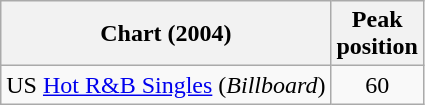<table class="wikitable">
<tr>
<th>Chart (2004)</th>
<th>Peak<br>position</th>
</tr>
<tr>
<td>US <a href='#'>Hot R&B Singles</a> (<em>Billboard</em>)</td>
<td align="center">60</td>
</tr>
</table>
